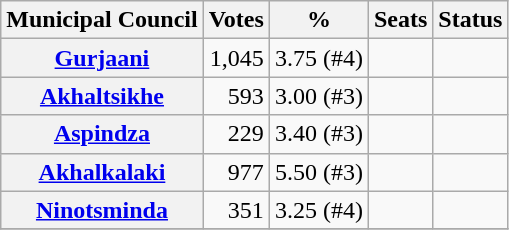<table class="wikitable sortable" style="text-align:right">
<tr>
<th>Municipal Council</th>
<th>Votes</th>
<th>%</th>
<th>Seats</th>
<th>Status</th>
</tr>
<tr>
<th><a href='#'>Gurjaani</a></th>
<td>1,045</td>
<td>3.75 (#4)</td>
<td></td>
<td></td>
</tr>
<tr>
<th><a href='#'>Akhaltsikhe</a></th>
<td>593</td>
<td>3.00 (#3)</td>
<td></td>
<td></td>
</tr>
<tr>
<th><a href='#'>Aspindza</a></th>
<td>229</td>
<td>3.40 (#3)</td>
<td></td>
<td></td>
</tr>
<tr>
<th><a href='#'>Akhalkalaki</a></th>
<td>977</td>
<td>5.50 (#3)</td>
<td></td>
<td></td>
</tr>
<tr>
<th><a href='#'>Ninotsminda</a></th>
<td>351</td>
<td>3.25 (#4)</td>
<td></td>
<td></td>
</tr>
<tr>
</tr>
</table>
